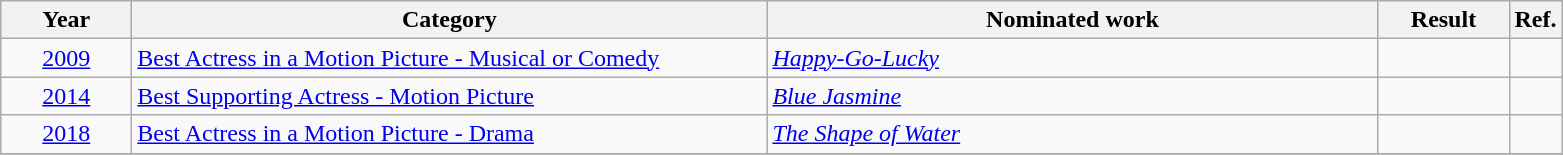<table class=wikitable>
<tr>
<th scope="col" style="width:5em;">Year</th>
<th scope="col" style="width:26em;">Category</th>
<th scope="col" style="width:25em;">Nominated work</th>
<th scope="col" style="width:5em;">Result</th>
<th>Ref.</th>
</tr>
<tr>
<td align="center"><a href='#'>2009</a></td>
<td><a href='#'>Best Actress in a Motion Picture - Musical or Comedy</a></td>
<td><em><a href='#'>Happy-Go-Lucky</a></em></td>
<td></td>
<td align="center"></td>
</tr>
<tr>
<td align="center"><a href='#'>2014</a></td>
<td><a href='#'>Best Supporting Actress - Motion Picture</a></td>
<td><em><a href='#'>Blue Jasmine</a></em></td>
<td></td>
<td align="center"></td>
</tr>
<tr>
<td align="center"><a href='#'>2018</a></td>
<td><a href='#'>Best Actress in a Motion Picture - Drama</a></td>
<td><em><a href='#'>The Shape of Water</a></em></td>
<td></td>
<td align="center"></td>
</tr>
<tr>
</tr>
</table>
